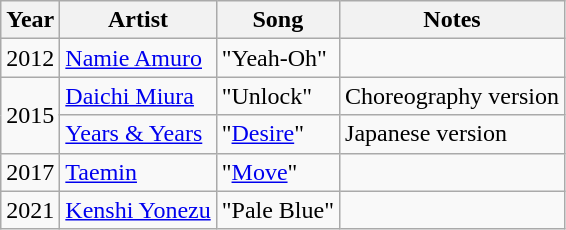<table class="wikitable sortable">
<tr>
<th>Year</th>
<th>Artist</th>
<th>Song</th>
<th class="unsortable">Notes</th>
</tr>
<tr>
<td>2012</td>
<td><a href='#'>Namie Amuro</a></td>
<td>"Yeah-Oh"</td>
<td></td>
</tr>
<tr>
<td rowspan="2">2015</td>
<td><a href='#'>Daichi Miura</a></td>
<td>"Unlock"</td>
<td>Choreography version</td>
</tr>
<tr>
<td><a href='#'>Years & Years</a></td>
<td>"<a href='#'>Desire</a>"</td>
<td>Japanese version</td>
</tr>
<tr>
<td>2017</td>
<td><a href='#'>Taemin</a></td>
<td>"<a href='#'>Move</a>"</td>
<td></td>
</tr>
<tr>
<td>2021</td>
<td><a href='#'>Kenshi Yonezu</a></td>
<td>"Pale Blue"</td>
<td></td>
</tr>
</table>
